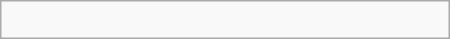<table class="wikitable" border="1" width=300px align="right">
<tr>
<td><br></td>
</tr>
</table>
